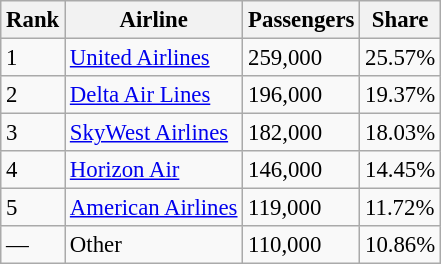<table class="wikitable sortable" style="font-size: 95%">
<tr>
<th>Rank</th>
<th>Airline</th>
<th>Passengers</th>
<th>Share</th>
</tr>
<tr>
<td>1</td>
<td><a href='#'>United Airlines</a></td>
<td>259,000</td>
<td>25.57%</td>
</tr>
<tr>
<td>2</td>
<td><a href='#'>Delta Air Lines</a></td>
<td>196,000</td>
<td>19.37%</td>
</tr>
<tr>
<td>3</td>
<td><a href='#'>SkyWest Airlines</a></td>
<td>182,000</td>
<td>18.03%</td>
</tr>
<tr>
<td>4</td>
<td><a href='#'>Horizon Air</a></td>
<td>146,000</td>
<td>14.45%</td>
</tr>
<tr>
<td>5</td>
<td><a href='#'>American Airlines</a></td>
<td>119,000</td>
<td>11.72%</td>
</tr>
<tr>
<td>—</td>
<td>Other</td>
<td>110,000</td>
<td>10.86%</td>
</tr>
</table>
